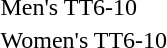<table>
<tr>
<td>Men's TT6-10<br></td>
<td></td>
<td></td>
<td></td>
</tr>
<tr>
<td>Women's TT6-10<br></td>
<td></td>
<td></td>
<td></td>
</tr>
</table>
